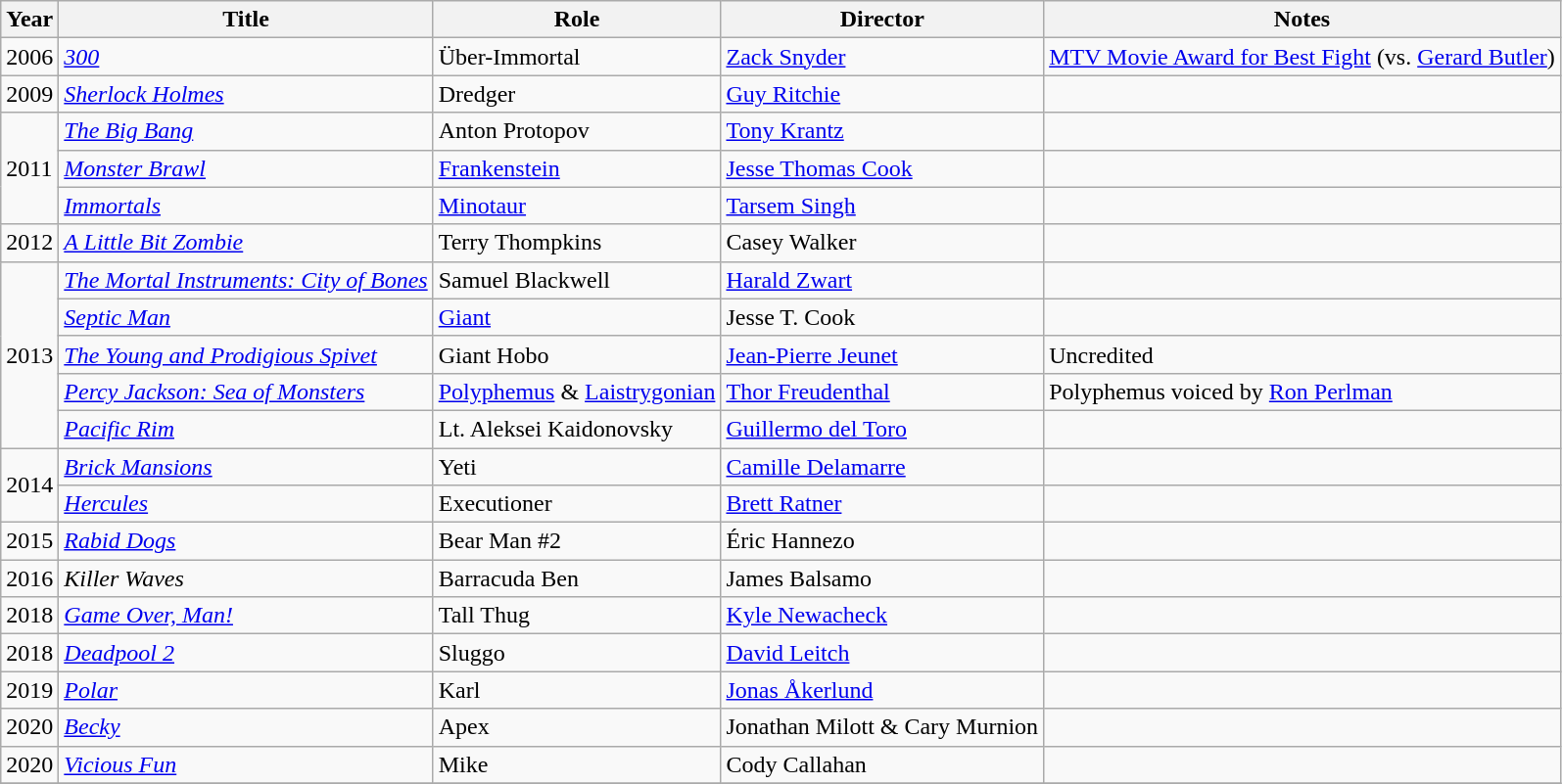<table class="wikitable sortable">
<tr>
<th>Year</th>
<th>Title</th>
<th>Role</th>
<th>Director</th>
<th class="unsortable">Notes</th>
</tr>
<tr>
<td>2006</td>
<td><em><a href='#'>300</a></em></td>
<td>Über-Immortal</td>
<td><a href='#'>Zack Snyder</a></td>
<td><a href='#'>MTV Movie Award for Best Fight</a> (vs. <a href='#'>Gerard Butler</a>)</td>
</tr>
<tr>
<td>2009</td>
<td><em><a href='#'>Sherlock Holmes</a></em></td>
<td>Dredger</td>
<td><a href='#'>Guy Ritchie</a></td>
<td></td>
</tr>
<tr>
<td rowspan=3>2011</td>
<td data-sort-value="Big Bang, The"><em><a href='#'>The Big Bang</a></em></td>
<td>Anton Protopov</td>
<td><a href='#'>Tony Krantz</a></td>
<td></td>
</tr>
<tr>
<td><em><a href='#'>Monster Brawl</a></em></td>
<td><a href='#'>Frankenstein</a></td>
<td><a href='#'>Jesse Thomas Cook</a></td>
<td></td>
</tr>
<tr>
<td><em><a href='#'>Immortals</a></em></td>
<td><a href='#'>Minotaur</a></td>
<td><a href='#'>Tarsem Singh</a></td>
<td></td>
</tr>
<tr>
<td>2012</td>
<td data-sort-value="Little Bit Zombie, A"><em><a href='#'>A Little Bit Zombie</a></em></td>
<td>Terry Thompkins</td>
<td>Casey Walker</td>
<td></td>
</tr>
<tr>
<td rowspan=5>2013</td>
<td data-sort-value="Mortal Instruments: City of Bones, The"><em><a href='#'>The Mortal Instruments: City of Bones</a></em></td>
<td>Samuel Blackwell</td>
<td><a href='#'>Harald Zwart</a></td>
<td></td>
</tr>
<tr>
<td><em><a href='#'>Septic Man</a></em></td>
<td><a href='#'>Giant</a></td>
<td>Jesse T. Cook</td>
<td></td>
</tr>
<tr>
<td data-sort-value="Young and Prodigious Spivet, The"><em><a href='#'>The Young and Prodigious Spivet</a></em></td>
<td>Giant Hobo</td>
<td><a href='#'>Jean-Pierre Jeunet</a></td>
<td>Uncredited</td>
</tr>
<tr>
<td><em><a href='#'>Percy Jackson: Sea of Monsters</a></em></td>
<td><a href='#'>Polyphemus</a> & <a href='#'>Laistrygonian</a></td>
<td><a href='#'>Thor Freudenthal</a></td>
<td>Polyphemus voiced by <a href='#'>Ron Perlman</a></td>
</tr>
<tr>
<td><em><a href='#'>Pacific Rim</a></em></td>
<td>Lt. Aleksei Kaidonovsky</td>
<td><a href='#'>Guillermo del Toro</a></td>
<td></td>
</tr>
<tr>
<td rowspan=2>2014</td>
<td><em><a href='#'>Brick Mansions</a></em></td>
<td>Yeti</td>
<td><a href='#'>Camille Delamarre</a></td>
<td></td>
</tr>
<tr>
<td><em><a href='#'>Hercules</a></em></td>
<td>Executioner</td>
<td><a href='#'>Brett Ratner</a></td>
<td></td>
</tr>
<tr>
<td>2015</td>
<td><em><a href='#'>Rabid Dogs</a></em></td>
<td>Bear Man #2</td>
<td>Éric Hannezo</td>
<td></td>
</tr>
<tr>
<td>2016</td>
<td><em>Killer Waves</em></td>
<td>Barracuda Ben</td>
<td>James Balsamo</td>
<td></td>
</tr>
<tr>
<td>2018</td>
<td><em><a href='#'>Game Over, Man!</a></em></td>
<td>Tall Thug</td>
<td><a href='#'>Kyle Newacheck</a></td>
<td></td>
</tr>
<tr>
<td>2018</td>
<td><em><a href='#'>Deadpool 2</a></em></td>
<td>Sluggo</td>
<td><a href='#'>David Leitch</a></td>
<td></td>
</tr>
<tr>
<td>2019</td>
<td><em><a href='#'>Polar</a></em></td>
<td>Karl</td>
<td><a href='#'>Jonas Åkerlund</a></td>
<td></td>
</tr>
<tr>
<td>2020</td>
<td><em><a href='#'>Becky</a></em></td>
<td>Apex</td>
<td>Jonathan Milott & Cary Murnion</td>
<td></td>
</tr>
<tr>
<td>2020</td>
<td><em><a href='#'>Vicious Fun</a></em></td>
<td>Mike</td>
<td>Cody Callahan</td>
<td></td>
</tr>
<tr>
</tr>
</table>
